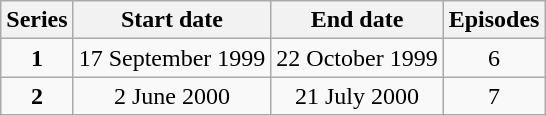<table class="wikitable" style="text-align:center;">
<tr>
<th>Series</th>
<th>Start date</th>
<th>End date</th>
<th>Episodes</th>
</tr>
<tr>
<td><strong>1</strong></td>
<td>17 September 1999</td>
<td>22 October 1999</td>
<td>6</td>
</tr>
<tr>
<td><strong>2</strong></td>
<td>2 June 2000</td>
<td>21 July 2000</td>
<td>7</td>
</tr>
</table>
